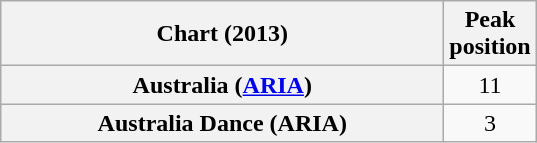<table class="wikitable plainrowheaders">
<tr>
<th style="width:18em;" scope="col">Chart (2013)</th>
<th scope="col">Peak<br>position</th>
</tr>
<tr>
<th scope="row">Australia (<a href='#'>ARIA</a>)</th>
<td style="text-align:center;">11</td>
</tr>
<tr>
<th scope="row">Australia Dance (ARIA)</th>
<td style="text-align:center;">3</td>
</tr>
</table>
